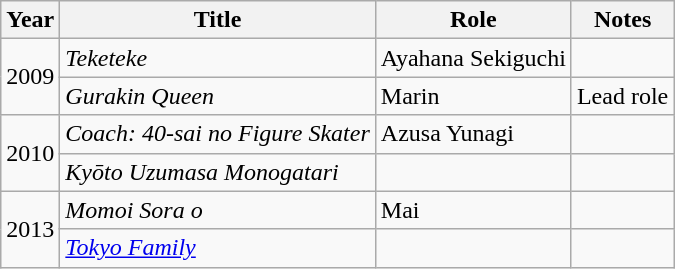<table class="wikitable">
<tr>
<th>Year</th>
<th>Title</th>
<th>Role</th>
<th>Notes</th>
</tr>
<tr>
<td rowspan="2">2009</td>
<td><em>Teketeke</em></td>
<td>Ayahana Sekiguchi</td>
<td></td>
</tr>
<tr>
<td><em>Gurakin Queen</em></td>
<td>Marin</td>
<td>Lead role</td>
</tr>
<tr>
<td rowspan="2">2010</td>
<td><em>Coach: 40-sai no Figure Skater</em></td>
<td>Azusa Yunagi</td>
<td></td>
</tr>
<tr>
<td><em>Kyōto Uzumasa Monogatari</em></td>
<td></td>
<td></td>
</tr>
<tr>
<td rowspan="2">2013</td>
<td><em>Momoi Sora o</em></td>
<td>Mai</td>
<td></td>
</tr>
<tr>
<td><em><a href='#'>Tokyo Family</a></em></td>
<td></td>
<td></td>
</tr>
</table>
